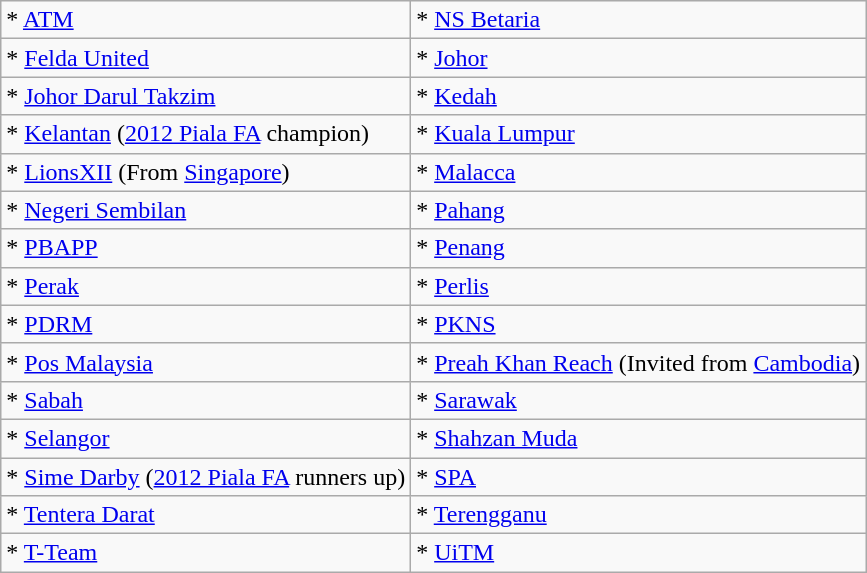<table class="wikitable">
<tr>
<td>* <a href='#'>ATM</a></td>
<td>*  <a href='#'>NS Betaria</a></td>
</tr>
<tr>
<td>*  <a href='#'>Felda United</a></td>
<td>*  <a href='#'>Johor</a></td>
</tr>
<tr>
<td>*  <a href='#'>Johor Darul Takzim</a></td>
<td>*  <a href='#'>Kedah</a></td>
</tr>
<tr>
<td>*  <a href='#'>Kelantan</a> (<a href='#'>2012 Piala FA</a> champion)</td>
<td>*  <a href='#'>Kuala Lumpur</a></td>
</tr>
<tr>
<td>*  <a href='#'>LionsXII</a> (From <a href='#'>Singapore</a>)</td>
<td>*  <a href='#'>Malacca</a></td>
</tr>
<tr>
<td>*  <a href='#'>Negeri Sembilan</a></td>
<td>*  <a href='#'>Pahang</a></td>
</tr>
<tr>
<td>*  <a href='#'>PBAPP</a></td>
<td>*  <a href='#'>Penang</a></td>
</tr>
<tr>
<td>*  <a href='#'>Perak</a></td>
<td>*  <a href='#'>Perlis</a></td>
</tr>
<tr>
<td>*  <a href='#'>PDRM</a></td>
<td>*  <a href='#'>PKNS</a></td>
</tr>
<tr>
<td>*  <a href='#'>Pos Malaysia</a></td>
<td>*  <a href='#'>Preah Khan Reach</a> (Invited from <a href='#'>Cambodia</a>)</td>
</tr>
<tr>
<td>*  <a href='#'>Sabah</a></td>
<td>*  <a href='#'>Sarawak</a></td>
</tr>
<tr>
<td>*  <a href='#'>Selangor</a></td>
<td>*  <a href='#'>Shahzan Muda</a></td>
</tr>
<tr>
<td>*  <a href='#'>Sime Darby</a> (<a href='#'>2012 Piala FA</a> runners up)</td>
<td>*  <a href='#'>SPA</a></td>
</tr>
<tr>
<td>*  <a href='#'>Tentera Darat</a></td>
<td>*  <a href='#'>Terengganu</a></td>
</tr>
<tr>
<td>*  <a href='#'>T-Team</a></td>
<td>*  <a href='#'>UiTM</a></td>
</tr>
</table>
